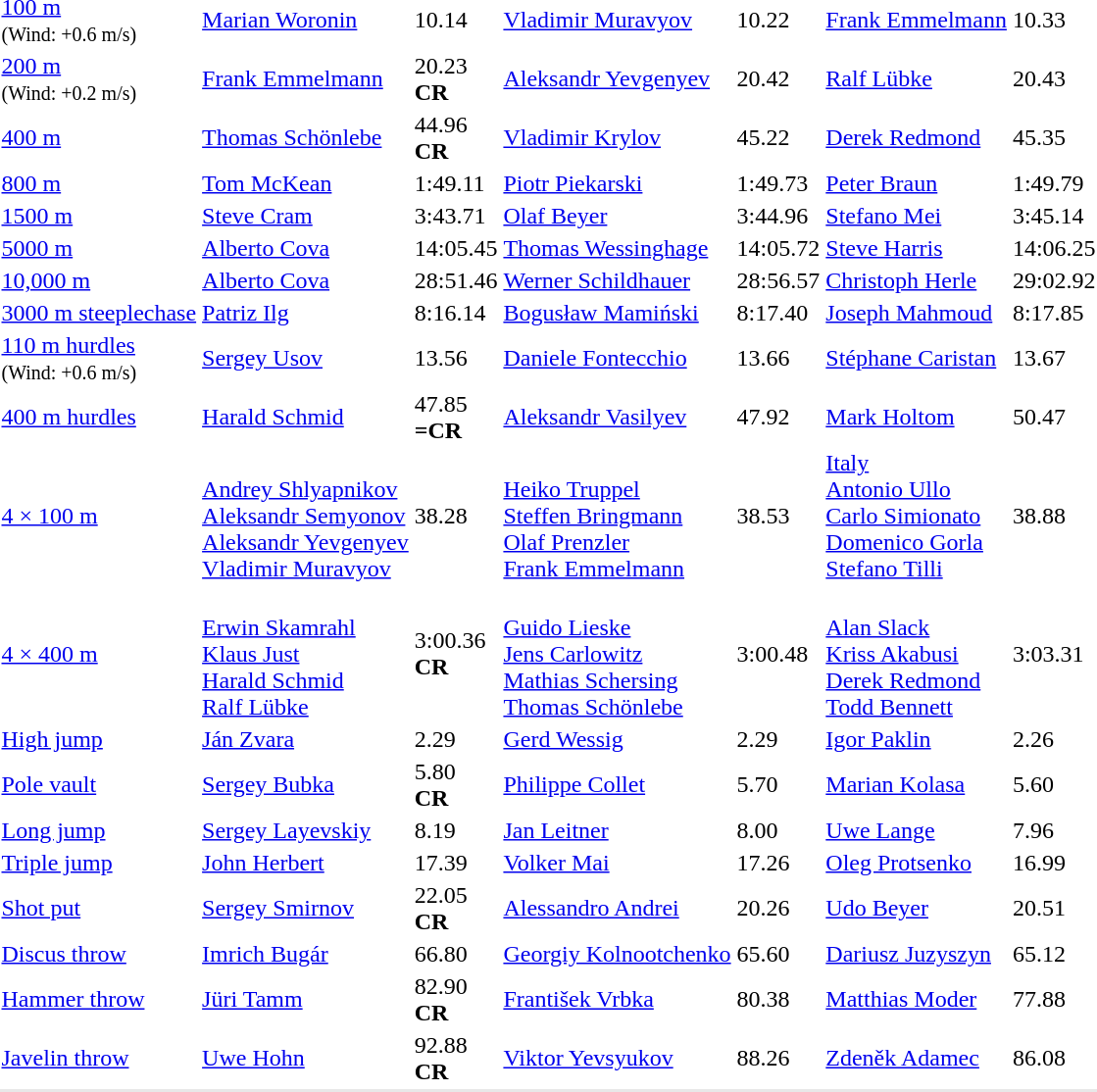<table>
<tr>
<td><a href='#'>100 m</a><br><small>(Wind: +0.6 m/s)</small></td>
<td><a href='#'>Marian Woronin</a><br></td>
<td>10.14</td>
<td><a href='#'>Vladimir Muravyov</a><br></td>
<td>10.22</td>
<td><a href='#'>Frank Emmelmann</a><br></td>
<td>10.33</td>
</tr>
<tr>
<td><a href='#'>200 m</a><br><small>(Wind: +0.2 m/s)</small></td>
<td><a href='#'>Frank Emmelmann</a><br></td>
<td>20.23<br><strong>CR</strong></td>
<td><a href='#'>Aleksandr Yevgenyev</a><br></td>
<td>20.42</td>
<td><a href='#'>Ralf Lübke</a><br></td>
<td>20.43</td>
</tr>
<tr>
<td><a href='#'>400 m</a></td>
<td><a href='#'>Thomas Schönlebe</a><br></td>
<td>44.96<br><strong>CR</strong></td>
<td><a href='#'>Vladimir Krylov</a><br></td>
<td>45.22</td>
<td><a href='#'>Derek Redmond</a><br></td>
<td>45.35</td>
</tr>
<tr>
<td><a href='#'>800 m</a></td>
<td><a href='#'>Tom McKean</a><br></td>
<td>1:49.11</td>
<td><a href='#'>Piotr Piekarski</a><br></td>
<td>1:49.73</td>
<td><a href='#'>Peter Braun</a><br></td>
<td>1:49.79</td>
</tr>
<tr>
<td><a href='#'>1500 m</a></td>
<td><a href='#'>Steve Cram</a><br></td>
<td>3:43.71</td>
<td><a href='#'>Olaf Beyer</a><br></td>
<td>3:44.96</td>
<td><a href='#'>Stefano Mei</a><br></td>
<td>3:45.14</td>
</tr>
<tr>
<td><a href='#'>5000 m</a></td>
<td><a href='#'>Alberto Cova</a><br></td>
<td>14:05.45</td>
<td><a href='#'>Thomas Wessinghage</a><br></td>
<td>14:05.72</td>
<td><a href='#'>Steve Harris</a><br></td>
<td>14:06.25</td>
</tr>
<tr>
<td><a href='#'>10,000 m</a></td>
<td><a href='#'>Alberto Cova</a><br></td>
<td>28:51.46</td>
<td><a href='#'>Werner Schildhauer</a><br></td>
<td>28:56.57</td>
<td><a href='#'>Christoph Herle</a><br></td>
<td>29:02.92</td>
</tr>
<tr>
<td><a href='#'>3000 m steeplechase</a></td>
<td><a href='#'>Patriz Ilg</a><br></td>
<td>8:16.14</td>
<td><a href='#'>Bogusław Mamiński</a><br></td>
<td>8:17.40</td>
<td><a href='#'>Joseph Mahmoud</a><br></td>
<td>8:17.85</td>
</tr>
<tr>
<td><a href='#'>110 m hurdles</a><br><small>(Wind: +0.6 m/s)</small></td>
<td><a href='#'>Sergey Usov</a><br></td>
<td>13.56</td>
<td><a href='#'>Daniele Fontecchio</a><br></td>
<td>13.66</td>
<td><a href='#'>Stéphane Caristan</a><br></td>
<td>13.67</td>
</tr>
<tr>
<td><a href='#'>400 m hurdles</a></td>
<td><a href='#'>Harald Schmid</a><br></td>
<td>47.85<br><strong>=CR</strong></td>
<td><a href='#'>Aleksandr Vasilyev</a><br></td>
<td>47.92</td>
<td><a href='#'>Mark Holtom</a><br></td>
<td>50.47</td>
</tr>
<tr>
<td><a href='#'>4 × 100 m</a></td>
<td><br><a href='#'>Andrey Shlyapnikov</a><br><a href='#'>Aleksandr Semyonov</a><br><a href='#'>Aleksandr Yevgenyev</a><br><a href='#'>Vladimir Muravyov</a></td>
<td>38.28</td>
<td><br><a href='#'>Heiko Truppel</a><br><a href='#'>Steffen Bringmann</a><br><a href='#'>Olaf Prenzler</a><br><a href='#'>Frank Emmelmann</a></td>
<td>38.53</td>
<td> <a href='#'>Italy</a><br><a href='#'>Antonio Ullo</a><br><a href='#'>Carlo Simionato</a><br><a href='#'>Domenico Gorla</a><br><a href='#'>Stefano Tilli</a></td>
<td>38.88</td>
</tr>
<tr>
<td><a href='#'>4 × 400 m</a></td>
<td><br><a href='#'>Erwin Skamrahl</a><br><a href='#'>Klaus Just</a><br><a href='#'>Harald Schmid</a><br><a href='#'>Ralf Lübke</a></td>
<td>3:00.36<br><strong>CR</strong></td>
<td><br><a href='#'>Guido Lieske</a><br><a href='#'>Jens Carlowitz</a><br><a href='#'>Mathias Schersing</a><br><a href='#'>Thomas Schönlebe</a></td>
<td>3:00.48</td>
<td><br><a href='#'>Alan Slack</a><br><a href='#'>Kriss Akabusi</a><br><a href='#'>Derek Redmond</a><br><a href='#'>Todd Bennett</a></td>
<td>3:03.31</td>
</tr>
<tr>
<td><a href='#'>High jump</a></td>
<td><a href='#'>Ján Zvara</a><br></td>
<td>2.29</td>
<td><a href='#'>Gerd Wessig</a><br></td>
<td>2.29</td>
<td><a href='#'>Igor Paklin</a><br></td>
<td>2.26</td>
</tr>
<tr>
<td><a href='#'>Pole vault</a></td>
<td><a href='#'>Sergey Bubka</a><br></td>
<td>5.80<br><strong>CR</strong></td>
<td><a href='#'>Philippe Collet</a><br></td>
<td>5.70</td>
<td><a href='#'>Marian Kolasa</a><br></td>
<td>5.60</td>
</tr>
<tr>
<td><a href='#'>Long jump</a></td>
<td><a href='#'>Sergey Layevskiy</a><br></td>
<td>8.19</td>
<td><a href='#'>Jan Leitner</a><br></td>
<td>8.00</td>
<td><a href='#'>Uwe Lange</a><br></td>
<td>7.96</td>
</tr>
<tr>
<td><a href='#'>Triple jump</a></td>
<td><a href='#'>John Herbert</a><br></td>
<td>17.39</td>
<td><a href='#'>Volker Mai</a><br></td>
<td>17.26</td>
<td><a href='#'>Oleg Protsenko</a><br></td>
<td>16.99</td>
</tr>
<tr>
<td><a href='#'>Shot put</a></td>
<td><a href='#'>Sergey Smirnov</a><br></td>
<td>22.05<br><strong>CR</strong></td>
<td><a href='#'>Alessandro Andrei</a><br></td>
<td>20.26</td>
<td><a href='#'>Udo Beyer</a><br></td>
<td>20.51</td>
</tr>
<tr>
<td><a href='#'>Discus throw</a></td>
<td><a href='#'>Imrich Bugár</a><br></td>
<td>66.80</td>
<td><a href='#'>Georgiy Kolnootchenko</a><br></td>
<td>65.60</td>
<td><a href='#'>Dariusz Juzyszyn</a><br></td>
<td>65.12</td>
</tr>
<tr>
<td><a href='#'>Hammer throw</a></td>
<td><a href='#'>Jüri Tamm</a><br></td>
<td>82.90<br><strong>CR</strong></td>
<td><a href='#'>František Vrbka</a><br></td>
<td>80.38</td>
<td><a href='#'>Matthias Moder</a><br></td>
<td>77.88</td>
</tr>
<tr>
<td><a href='#'>Javelin throw</a></td>
<td><a href='#'>Uwe Hohn</a><br></td>
<td>92.88<br><strong>CR</strong></td>
<td><a href='#'>Viktor Yevsyukov</a><br></td>
<td>88.26</td>
<td><a href='#'>Zdeněk Adamec</a><br></td>
<td>86.08</td>
</tr>
<tr style="background:#e8e8e8;">
<td colspan=7></td>
</tr>
</table>
